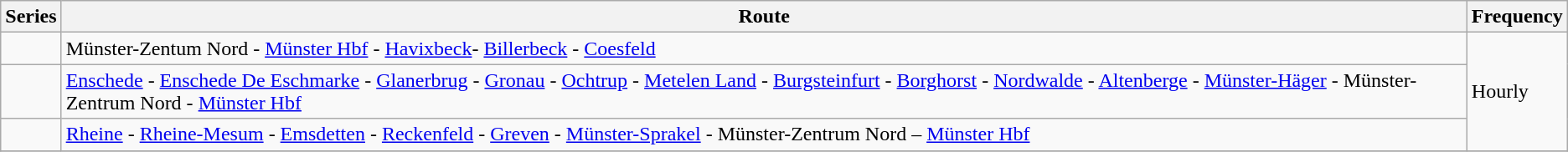<table class="wikitable vatop">
<tr>
<th>Series</th>
<th>Route</th>
<th>Frequency</th>
</tr>
<tr>
<td></td>
<td>Münster-Zentum Nord - <a href='#'>Münster Hbf</a> - <a href='#'>Havixbeck</a>- <a href='#'>Billerbeck</a> - <a href='#'>Coesfeld</a></td>
<td rowspan=3>Hourly</td>
</tr>
<tr>
<td></td>
<td><a href='#'>Enschede</a> - <a href='#'>Enschede De Eschmarke</a> - <a href='#'>Glanerbrug</a> - <a href='#'>Gronau</a> - <a href='#'>Ochtrup</a> - <a href='#'>Metelen Land</a> - <a href='#'>Burgsteinfurt</a> - <a href='#'>Borghorst</a> - <a href='#'>Nordwalde</a> - <a href='#'>Altenberge</a> - <a href='#'>Münster-Häger</a> - Münster-Zentrum Nord - <a href='#'>Münster Hbf</a></td>
</tr>
<tr>
<td></td>
<td><a href='#'>Rheine</a> - <a href='#'>Rheine-Mesum</a> - <a href='#'>Emsdetten</a> - <a href='#'>Reckenfeld</a> - <a href='#'>Greven</a> - <a href='#'>Münster-Sprakel</a> - Münster-Zentrum Nord – <a href='#'>Münster Hbf</a></td>
</tr>
<tr>
</tr>
</table>
